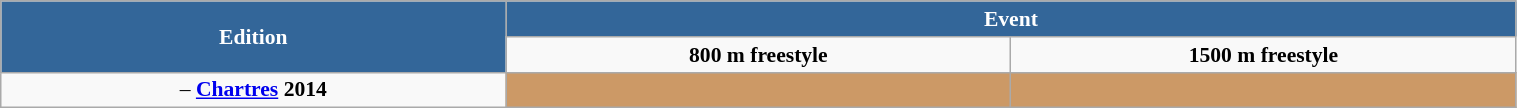<table class="wikitable centre" style="font-size:90%; text-align:center" width="80%">
<tr style="background-color:#369">
<td rowspan="2" width="33%" style="color:white"><strong>Edition</strong></td>
<td colspan="2" style="color:white"><strong>Event</strong></td>
</tr>
<tr>
<td width="33%"><strong>800 m freestyle</strong></td>
<td width="33%"><strong>1500 m freestyle</strong></td>
</tr>
<tr>
<td> – <strong><a href='#'>Chartres</a> 2014</strong></td>
<td bgcolor="CC9966"><strong></strong><br> </td>
<td bgcolor="CC9966"><strong></strong><br> </td>
</tr>
</table>
